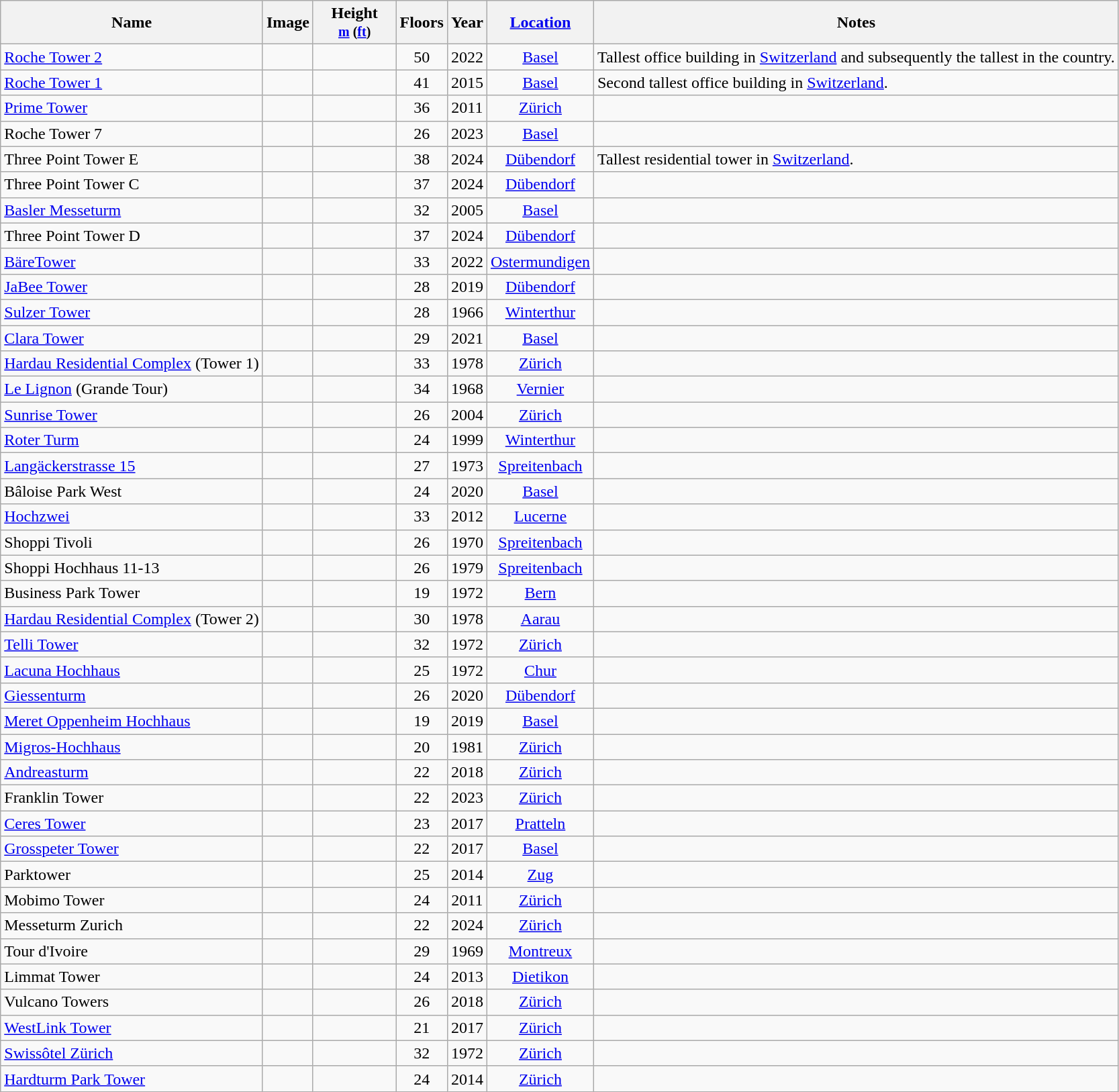<table class="wikitable sortable static-row-numbers">
<tr>
<th>Name</th>
<th class="unsortable">Image</th>
<th width="75px">Height<br><small><a href='#'>m</a> (<a href='#'>ft</a>)</small></th>
<th>Floors</th>
<th>Year</th>
<th><a href='#'>Location</a></th>
<th class="unsortable">Notes</th>
</tr>
<tr>
<td><a href='#'>Roche Tower 2</a></td>
<td></td>
<td align="center"></td>
<td align="center">50</td>
<td align="center">2022</td>
<td align="center"><a href='#'>Basel</a><br></td>
<td>Tallest office building in <a href='#'>Switzerland</a> and subsequently the tallest in the country.</td>
</tr>
<tr>
<td><a href='#'>Roche Tower 1</a></td>
<td></td>
<td align="center"></td>
<td align="center">41</td>
<td align="center">2015</td>
<td align="center"><a href='#'>Basel</a><br></td>
<td>Second tallest office building in <a href='#'>Switzerland</a>.</td>
</tr>
<tr>
<td><a href='#'>Prime Tower</a></td>
<td></td>
<td align="center"></td>
<td align="center">36</td>
<td align="center">2011</td>
<td align="center"><a href='#'>Zürich</a><br></td>
<td></td>
</tr>
<tr>
<td>Roche Tower 7</td>
<td></td>
<td align="center"></td>
<td align="center">26</td>
<td align="center">2023</td>
<td align="center"><a href='#'>Basel</a><br></td>
<td></td>
</tr>
<tr>
<td>Three Point Tower E</td>
<td></td>
<td align="center"></td>
<td align="center">38</td>
<td align="center">2024</td>
<td align="center"><a href='#'>Dübendorf</a><br></td>
<td>Tallest residential tower in <a href='#'>Switzerland</a>.</td>
</tr>
<tr>
<td>Three Point Tower C</td>
<td></td>
<td align="center"></td>
<td align="center">37</td>
<td align="center">2024</td>
<td align="center"><a href='#'>Dübendorf</a><br></td>
<td></td>
</tr>
<tr>
<td><a href='#'>Basler Messeturm</a></td>
<td></td>
<td align="center"></td>
<td align="center">32</td>
<td align="center">2005</td>
<td align="center"><a href='#'>Basel</a><br></td>
<td></td>
</tr>
<tr>
<td>Three Point Tower D</td>
<td></td>
<td align="center"></td>
<td align="center">37</td>
<td align="center">2024</td>
<td align="center"><a href='#'>Dübendorf</a><br></td>
<td></td>
</tr>
<tr>
<td><a href='#'>BäreTower</a></td>
<td></td>
<td align="center"></td>
<td align="center">33</td>
<td align="center">2022</td>
<td align="center"><a href='#'>Ostermundigen</a><br></td>
<td></td>
</tr>
<tr>
<td><a href='#'>JaBee Tower</a></td>
<td></td>
<td align="center"></td>
<td align="center">28</td>
<td align="center">2019</td>
<td align="center"><a href='#'>Dübendorf</a><br></td>
<td></td>
</tr>
<tr>
<td><a href='#'>Sulzer Tower</a></td>
<td></td>
<td align="center"></td>
<td align="center">28</td>
<td align="center">1966</td>
<td align="center"><a href='#'>Winterthur</a><br></td>
<td></td>
</tr>
<tr>
<td><a href='#'>Clara Tower</a></td>
<td></td>
<td align="center"></td>
<td align="center">29</td>
<td align="center">2021</td>
<td align="center"><a href='#'>Basel</a><br></td>
<td></td>
</tr>
<tr>
<td><a href='#'>Hardau Residential Complex</a> (Tower 1)</td>
<td></td>
<td align="center"></td>
<td align="center">33</td>
<td align="center">1978</td>
<td align="center"><a href='#'>Zürich</a><br></td>
<td></td>
</tr>
<tr>
<td><a href='#'>Le Lignon</a> (Grande Tour)</td>
<td></td>
<td align="center"></td>
<td align="center">34</td>
<td align="center">1968</td>
<td align="center"><a href='#'>Vernier</a><br></td>
<td></td>
</tr>
<tr>
<td><a href='#'>Sunrise Tower</a></td>
<td></td>
<td align="center"></td>
<td align="center">26</td>
<td align="center">2004</td>
<td align="center"><a href='#'>Zürich</a><br></td>
<td></td>
</tr>
<tr>
<td><a href='#'>Roter Turm</a></td>
<td></td>
<td align="center"></td>
<td align="center">24</td>
<td align="center">1999</td>
<td align="center"><a href='#'>Winterthur</a><br></td>
<td></td>
</tr>
<tr>
<td><a href='#'>Langäckerstrasse 15</a></td>
<td></td>
<td align="center"></td>
<td align="center">27</td>
<td align="center">1973</td>
<td align="center"><a href='#'>Spreitenbach</a><br></td>
<td></td>
</tr>
<tr>
<td>Bâloise Park West</td>
<td></td>
<td align="center"></td>
<td align="center">24</td>
<td align="center">2020</td>
<td align="center"><a href='#'>Basel</a><br></td>
<td></td>
</tr>
<tr>
<td><a href='#'>Hochzwei</a></td>
<td></td>
<td align="center"></td>
<td align="center">33</td>
<td align="center">2012</td>
<td align="center"><a href='#'>Lucerne</a><br></td>
<td></td>
</tr>
<tr>
<td>Shoppi Tivoli</td>
<td></td>
<td align="center"></td>
<td align="center">26</td>
<td align="center">1970</td>
<td align="center"><a href='#'>Spreitenbach</a><br></td>
<td></td>
</tr>
<tr>
<td>Shoppi Hochhaus 11-13</td>
<td></td>
<td align="center"></td>
<td align="center">26</td>
<td align="center">1979</td>
<td align="center"><a href='#'>Spreitenbach</a><br></td>
<td></td>
</tr>
<tr>
<td>Business Park Tower</td>
<td></td>
<td align="center"></td>
<td align="center">19</td>
<td align="center">1972</td>
<td align="center"><a href='#'>Bern</a><br></td>
<td></td>
</tr>
<tr>
<td><a href='#'>Hardau Residential Complex</a> (Tower 2)</td>
<td></td>
<td align="center"></td>
<td align="center">30</td>
<td align="center">1978</td>
<td align="center"><a href='#'>Aarau</a><br></td>
<td></td>
</tr>
<tr>
<td><a href='#'>Telli Tower</a></td>
<td></td>
<td align="center"></td>
<td align="center">32</td>
<td align="center">1972</td>
<td align="center"><a href='#'>Zürich</a><br></td>
<td></td>
</tr>
<tr>
<td><a href='#'>Lacuna Hochhaus</a></td>
<td></td>
<td align="center"></td>
<td align="center">25</td>
<td align="center">1972</td>
<td align="center"><a href='#'>Chur</a><br></td>
<td></td>
</tr>
<tr>
<td><a href='#'>Giessenturm</a></td>
<td></td>
<td align="center"></td>
<td align="center">26</td>
<td align="center">2020</td>
<td align="center"><a href='#'>Dübendorf</a><br></td>
<td></td>
</tr>
<tr>
<td><a href='#'>Meret Oppenheim Hochhaus</a></td>
<td></td>
<td align="center"></td>
<td align="center">19</td>
<td align="center">2019</td>
<td align="center"><a href='#'>Basel</a><br></td>
<td></td>
</tr>
<tr>
<td><a href='#'>Migros-Hochhaus</a></td>
<td></td>
<td align="center"></td>
<td align="center">20</td>
<td align="center">1981</td>
<td align="center"><a href='#'>Zürich</a><br></td>
<td></td>
</tr>
<tr>
<td><a href='#'>Andreasturm</a></td>
<td></td>
<td align="center"></td>
<td align="center">22</td>
<td align="center">2018</td>
<td align="center"><a href='#'>Zürich</a><br></td>
<td></td>
</tr>
<tr>
<td>Franklin Tower</td>
<td></td>
<td align="center"></td>
<td align="center">22</td>
<td align="center">2023</td>
<td align="center"><a href='#'>Zürich</a><br></td>
<td></td>
</tr>
<tr>
<td><a href='#'>Ceres Tower</a></td>
<td></td>
<td align="center"></td>
<td align="center">23</td>
<td align="center">2017</td>
<td align="center"><a href='#'>Pratteln</a><br></td>
<td></td>
</tr>
<tr>
<td><a href='#'>Grosspeter Tower</a></td>
<td></td>
<td align="center"></td>
<td align="center">22</td>
<td align="center">2017</td>
<td align="center"><a href='#'>Basel</a><br></td>
</tr>
<tr>
<td>Parktower</td>
<td></td>
<td align="center"></td>
<td align="center">25</td>
<td align="center">2014</td>
<td align="center"><a href='#'>Zug</a><br></td>
<td></td>
</tr>
<tr>
<td>Mobimo Tower</td>
<td></td>
<td align="center"></td>
<td align="center">24</td>
<td align="center">2011</td>
<td align="center"><a href='#'>Zürich</a><br></td>
<td></td>
</tr>
<tr>
<td>Messeturm Zurich</td>
<td></td>
<td align="center"></td>
<td align="center">22</td>
<td align="center">2024</td>
<td align="center"><a href='#'>Zürich</a><br></td>
<td></td>
</tr>
<tr>
<td>Tour d'Ivoire</td>
<td></td>
<td align="center"></td>
<td align="center">29</td>
<td align="center">1969</td>
<td align="center"><a href='#'>Montreux</a><br></td>
<td></td>
</tr>
<tr>
<td>Limmat Tower</td>
<td></td>
<td align="center"></td>
<td align="center">24</td>
<td align="center">2013</td>
<td align="center"><a href='#'>Dietikon</a><br></td>
<td></td>
</tr>
<tr>
<td>Vulcano Towers</td>
<td></td>
<td align="center"></td>
<td align="center">26</td>
<td align="center">2018</td>
<td align="center"><a href='#'>Zürich</a><br></td>
<td></td>
</tr>
<tr>
<td><a href='#'>WestLink Tower</a></td>
<td></td>
<td align="center"></td>
<td align="center">21</td>
<td align="center">2017</td>
<td align="center"><a href='#'>Zürich</a><br></td>
<td></td>
</tr>
<tr>
<td><a href='#'>Swissôtel Zürich</a></td>
<td></td>
<td align="center"></td>
<td align="center">32</td>
<td align="center">1972</td>
<td align="center"><a href='#'>Zürich</a><br></td>
<td></td>
</tr>
<tr>
<td><a href='#'>Hardturm Park Tower</a><br></td>
<td></td>
<td align="center"></td>
<td align="center">24</td>
<td align="center">2014</td>
<td align="center"><a href='#'>Zürich</a><br></td>
<td></td>
</tr>
</table>
